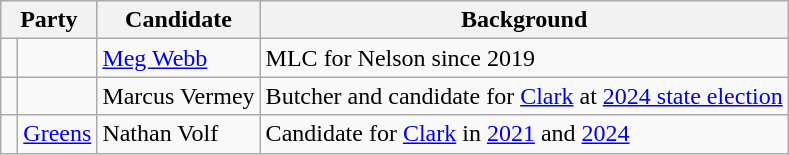<table class="wikitable">
<tr>
<th colspan="2">Party</th>
<th>Candidate</th>
<th>Background</th>
</tr>
<tr>
<td> </td>
<td></td>
<td><a href='#'>Meg Webb</a></td>
<td>MLC for Nelson since 2019</td>
</tr>
<tr>
<td> </td>
<td></td>
<td>Marcus Vermey</td>
<td>Butcher and candidate for <a href='#'>Clark</a> at <a href='#'>2024 state election</a></td>
</tr>
<tr>
<td> </td>
<td><a href='#'>Greens</a></td>
<td>Nathan Volf</td>
<td>Candidate for <a href='#'>Clark</a> in <a href='#'>2021</a> and <a href='#'>2024</a></td>
</tr>
</table>
